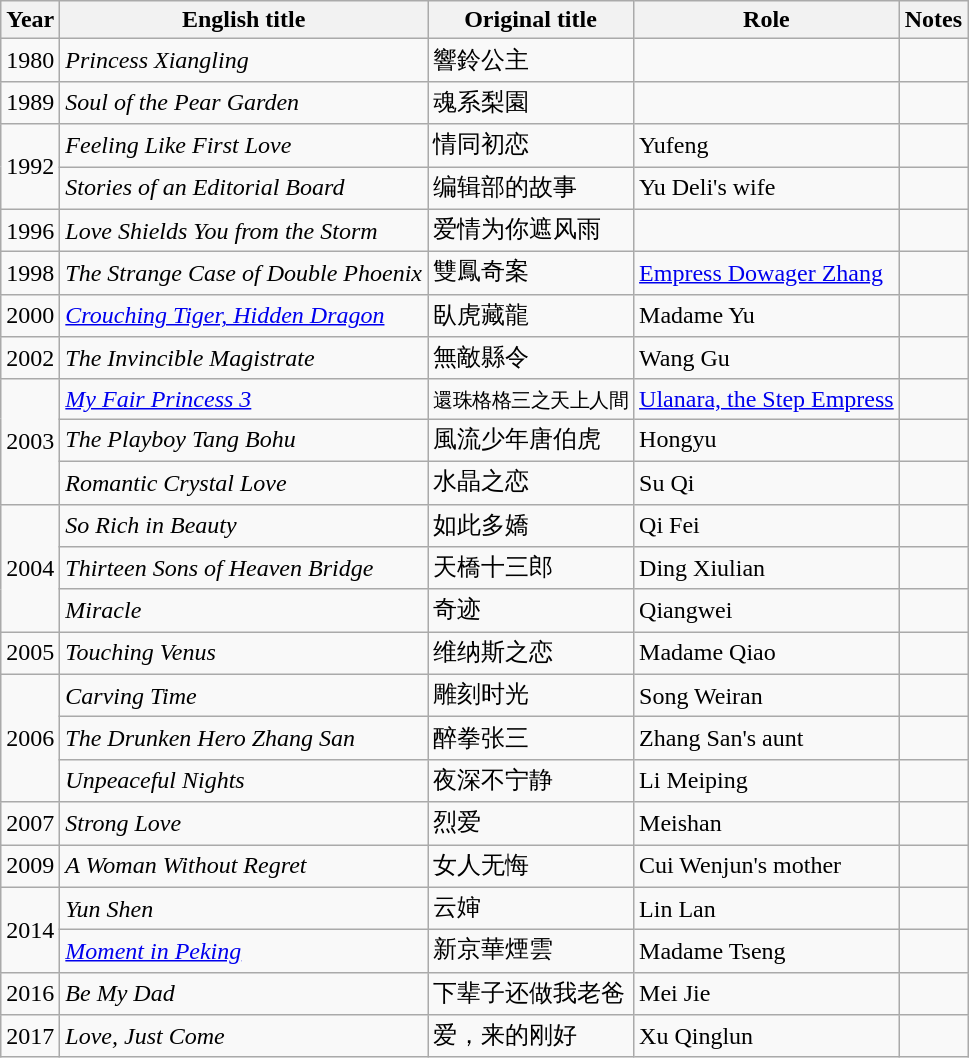<table class="wikitable sortable">
<tr>
<th>Year</th>
<th>English title</th>
<th>Original title</th>
<th>Role</th>
<th class="unsortable">Notes</th>
</tr>
<tr>
<td>1980</td>
<td><em>Princess Xiangling</em></td>
<td>響鈴公主</td>
<td></td>
<td></td>
</tr>
<tr>
<td>1989</td>
<td><em>Soul of the Pear Garden</em></td>
<td>魂系梨園</td>
<td></td>
<td></td>
</tr>
<tr>
<td rowspan=2>1992</td>
<td><em>Feeling Like First Love</em></td>
<td>情同初恋</td>
<td>Yufeng</td>
<td></td>
</tr>
<tr>
<td><em>Stories of an Editorial Board</em></td>
<td>编辑部的故事</td>
<td>Yu Deli's wife</td>
<td></td>
</tr>
<tr>
<td>1996</td>
<td><em>Love Shields You from the Storm</em></td>
<td>爱情为你遮风雨</td>
<td></td>
<td></td>
</tr>
<tr>
<td>1998</td>
<td><em>The Strange Case of Double Phoenix</em></td>
<td>雙鳳奇案</td>
<td><a href='#'>Empress Dowager Zhang</a></td>
<td></td>
</tr>
<tr>
<td>2000</td>
<td><em><a href='#'>Crouching Tiger, Hidden Dragon</a></em></td>
<td>臥虎藏龍</td>
<td>Madame Yu</td>
<td></td>
</tr>
<tr>
<td>2002</td>
<td><em>The Invincible Magistrate</em></td>
<td>無敵縣令</td>
<td>Wang Gu</td>
<td></td>
</tr>
<tr>
<td rowspan=3>2003</td>
<td><em><a href='#'>My Fair Princess 3</a></em></td>
<td><small>還珠格格三之天上人間</small></td>
<td><a href='#'>Ulanara, the Step Empress</a></td>
<td></td>
</tr>
<tr>
<td><em>The Playboy Tang Bohu</em></td>
<td>風流少年唐伯虎</td>
<td>Hongyu</td>
<td></td>
</tr>
<tr>
<td><em>Romantic Crystal Love</em></td>
<td>水晶之恋</td>
<td>Su Qi</td>
<td></td>
</tr>
<tr>
<td rowspan=3>2004</td>
<td><em>So Rich in Beauty</em></td>
<td>如此多嬌</td>
<td>Qi Fei</td>
<td></td>
</tr>
<tr>
<td><em>Thirteen Sons of Heaven Bridge</em></td>
<td>天橋十三郎</td>
<td>Ding Xiulian</td>
<td></td>
</tr>
<tr>
<td><em>Miracle</em></td>
<td>奇迹</td>
<td>Qiangwei</td>
<td></td>
</tr>
<tr>
<td>2005</td>
<td><em>Touching Venus</em></td>
<td>维纳斯之恋</td>
<td>Madame Qiao</td>
<td></td>
</tr>
<tr>
<td rowspan=3>2006</td>
<td><em>Carving Time</em></td>
<td>雕刻时光</td>
<td>Song Weiran</td>
<td></td>
</tr>
<tr>
<td><em>The Drunken Hero Zhang San</em></td>
<td>醉拳张三</td>
<td>Zhang San's aunt</td>
<td></td>
</tr>
<tr>
<td><em>Unpeaceful Nights</em></td>
<td>夜深不宁静</td>
<td>Li Meiping</td>
<td></td>
</tr>
<tr>
<td>2007</td>
<td><em>Strong Love</em></td>
<td>烈爱</td>
<td>Meishan</td>
<td></td>
</tr>
<tr>
<td>2009</td>
<td><em>A Woman Without Regret</em></td>
<td>女人无悔</td>
<td>Cui Wenjun's mother</td>
<td></td>
</tr>
<tr>
<td rowspan=2>2014</td>
<td><em>Yun Shen</em></td>
<td>云婶</td>
<td>Lin Lan</td>
<td></td>
</tr>
<tr>
<td><em><a href='#'>Moment in Peking</a></em></td>
<td>新京華煙雲</td>
<td>Madame Tseng</td>
<td></td>
</tr>
<tr>
<td>2016</td>
<td><em>Be My Dad</em></td>
<td>下辈子还做我老爸</td>
<td>Mei Jie</td>
<td></td>
</tr>
<tr>
<td>2017</td>
<td><em>Love, Just Come</em></td>
<td>爱，来的刚好</td>
<td>Xu Qinglun</td>
<td></td>
</tr>
</table>
